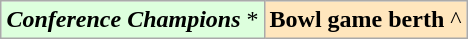<table class="wikitable" style="margin:1em auto;">
<tr>
<td bgcolor="#ddffdd"><strong><em>Conference Champions</em></strong> *</td>
<td bgcolor="#ffe6bd"><strong>Bowl game berth</strong> ^</td>
</tr>
</table>
